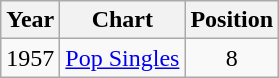<table class="wikitable">
<tr>
<th>Year</th>
<th>Chart</th>
<th>Position</th>
</tr>
<tr>
<td>1957</td>
<td><a href='#'>Pop Singles</a></td>
<td style="text-align:center;">8</td>
</tr>
</table>
